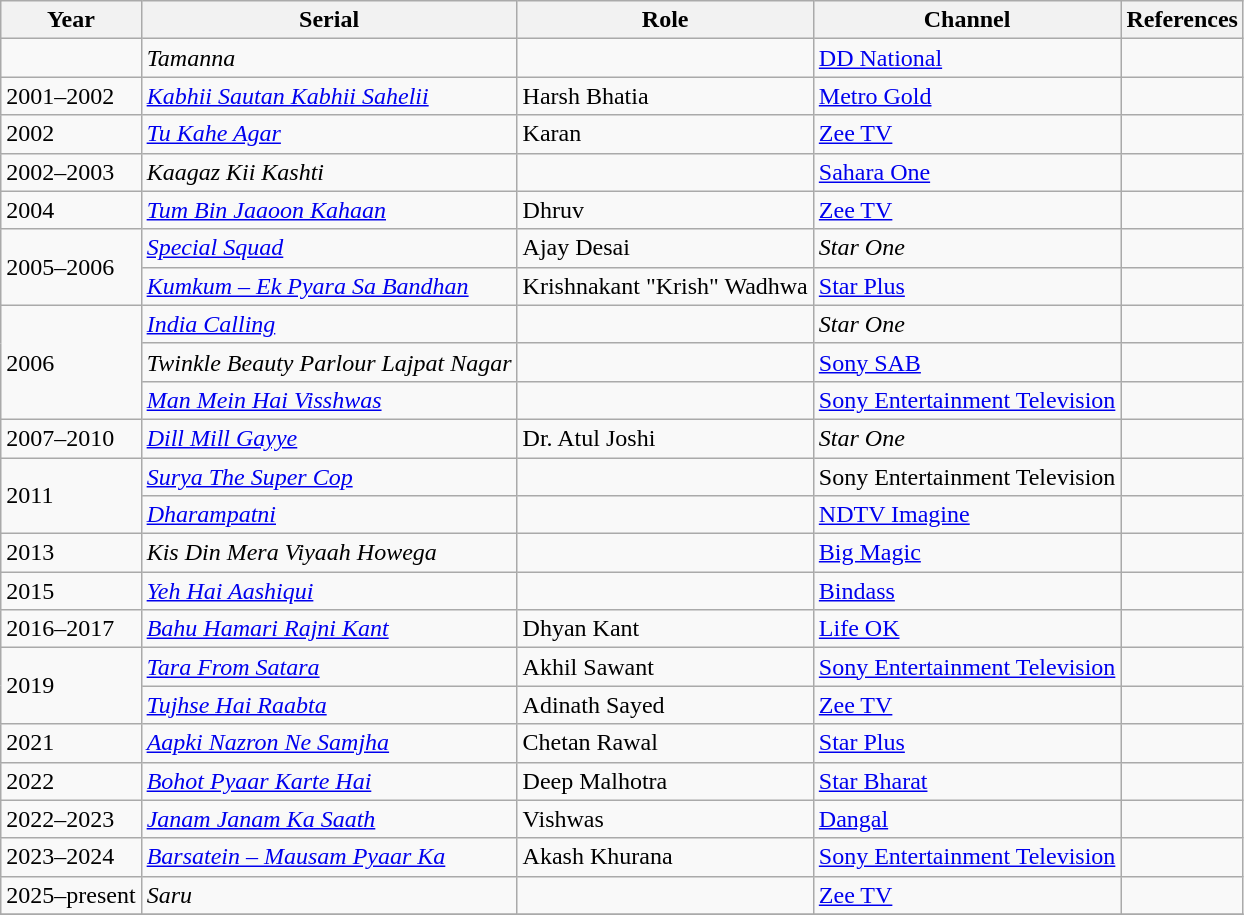<table class="wikitable sortable">
<tr>
<th>Year</th>
<th>Serial</th>
<th>Role</th>
<th>Channel</th>
<th>References</th>
</tr>
<tr>
<td></td>
<td><em>Tamanna</em></td>
<td></td>
<td><a href='#'>DD National</a></td>
<td></td>
</tr>
<tr>
<td>2001–2002</td>
<td><em><a href='#'>Kabhii Sautan Kabhii Sahelii</a></em></td>
<td>Harsh Bhatia</td>
<td><a href='#'>Metro Gold</a></td>
<td></td>
</tr>
<tr>
<td>2002</td>
<td><em><a href='#'>Tu Kahe Agar</a></em></td>
<td>Karan</td>
<td><a href='#'>Zee TV</a></td>
<td></td>
</tr>
<tr>
<td>2002–2003</td>
<td><em>Kaagaz Kii Kashti</em></td>
<td></td>
<td><a href='#'>Sahara One</a></td>
<td></td>
</tr>
<tr>
<td>2004</td>
<td><em><a href='#'>Tum Bin Jaaoon Kahaan</a></em></td>
<td>Dhruv</td>
<td><a href='#'>Zee TV</a></td>
<td></td>
</tr>
<tr>
<td rowspan = "2">2005–2006</td>
<td><em><a href='#'>Special Squad</a></em></td>
<td>Ajay Desai</td>
<td><em>Star One</em></td>
<td></td>
</tr>
<tr>
<td><em><a href='#'>Kumkum – Ek Pyara Sa Bandhan</a></em></td>
<td>Krishnakant "Krish" Wadhwa</td>
<td><a href='#'>Star Plus</a></td>
<td></td>
</tr>
<tr>
<td rowspan = "3">2006</td>
<td><em><a href='#'>India Calling</a></em></td>
<td></td>
<td><em>Star One</em></td>
<td></td>
</tr>
<tr>
<td><em>Twinkle Beauty Parlour Lajpat Nagar</em></td>
<td></td>
<td><a href='#'>Sony SAB</a></td>
<td></td>
</tr>
<tr>
<td><em><a href='#'>Man Mein Hai Visshwas</a></em></td>
<td></td>
<td><a href='#'>Sony Entertainment Television</a></td>
<td></td>
</tr>
<tr>
<td>2007–2010</td>
<td><em><a href='#'>Dill Mill Gayye</a></em></td>
<td>Dr. Atul Joshi</td>
<td><em>Star One</em></td>
<td></td>
</tr>
<tr>
<td rowspan = "2">2011</td>
<td><em><a href='#'>Surya The Super Cop</a></em></td>
<td></td>
<td>Sony Entertainment Television</td>
<td></td>
</tr>
<tr>
<td><em><a href='#'>Dharampatni</a></em></td>
<td></td>
<td><a href='#'>NDTV Imagine</a></td>
<td></td>
</tr>
<tr>
<td>2013</td>
<td><em>Kis Din Mera Viyaah Howega</em></td>
<td></td>
<td><a href='#'>Big Magic</a></td>
<td></td>
</tr>
<tr>
<td>2015</td>
<td><em><a href='#'>Yeh Hai Aashiqui</a></em></td>
<td></td>
<td><a href='#'>Bindass</a></td>
<td></td>
</tr>
<tr>
<td>2016–2017</td>
<td><em><a href='#'>Bahu Hamari Rajni Kant</a></em></td>
<td>Dhyan Kant</td>
<td><a href='#'>Life OK</a></td>
<td></td>
</tr>
<tr>
<td rowspan = "2">2019</td>
<td><em><a href='#'>Tara From Satara</a></em></td>
<td>Akhil Sawant</td>
<td><a href='#'>Sony Entertainment Television</a></td>
</tr>
<tr>
<td><em><a href='#'>Tujhse Hai Raabta</a></em></td>
<td>Adinath Sayed</td>
<td><a href='#'>Zee TV</a></td>
<td></td>
</tr>
<tr>
<td>2021</td>
<td><em><a href='#'>Aapki Nazron Ne Samjha</a></em></td>
<td>Chetan Rawal</td>
<td><a href='#'>Star Plus</a></td>
<td></td>
</tr>
<tr>
<td>2022</td>
<td><em><a href='#'>Bohot Pyaar Karte Hai</a></em></td>
<td>Deep Malhotra</td>
<td><a href='#'>Star Bharat</a></td>
<td></td>
</tr>
<tr>
<td>2022–2023</td>
<td><em><a href='#'>Janam Janam Ka Saath</a></em></td>
<td>Vishwas</td>
<td><a href='#'>Dangal</a></td>
<td></td>
</tr>
<tr>
<td>2023–2024</td>
<td><em><a href='#'>Barsatein – Mausam Pyaar Ka</a></em></td>
<td>Akash Khurana</td>
<td><a href='#'>Sony Entertainment Television</a></td>
<td></td>
</tr>
<tr>
<td>2025–present</td>
<td><em>Saru</em></td>
<td></td>
<td><a href='#'>Zee TV</a></td>
<td></td>
</tr>
<tr>
</tr>
</table>
